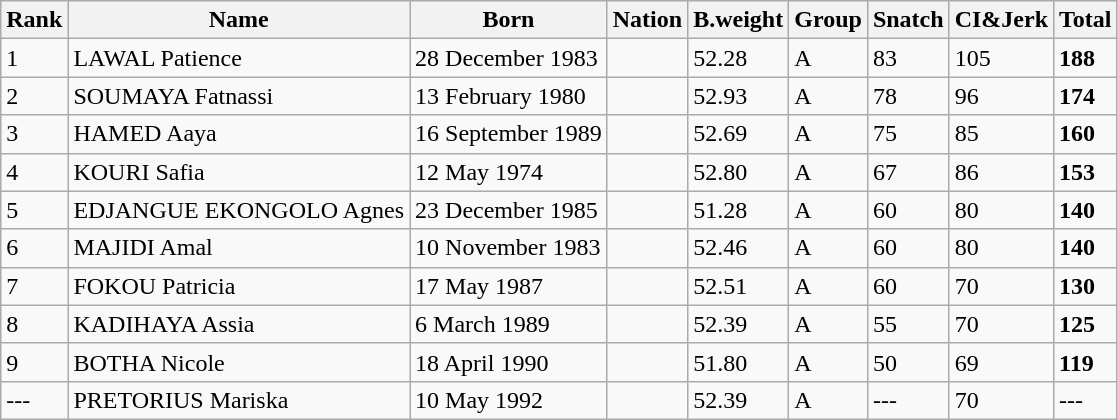<table class="wikitable">
<tr>
<th>Rank</th>
<th>Name</th>
<th>Born</th>
<th>Nation</th>
<th>B.weight</th>
<th>Group</th>
<th>Snatch</th>
<th>CI&Jerk</th>
<th>Total</th>
</tr>
<tr>
<td>1</td>
<td>LAWAL Patience</td>
<td>28 December 1983</td>
<td></td>
<td>52.28</td>
<td>A</td>
<td>83</td>
<td>105</td>
<td><strong>188</strong></td>
</tr>
<tr>
<td>2</td>
<td>SOUMAYA Fatnassi</td>
<td>13 February 1980</td>
<td></td>
<td>52.93</td>
<td>A</td>
<td>78</td>
<td>96</td>
<td><strong>174</strong></td>
</tr>
<tr>
<td>3</td>
<td>HAMED Aaya</td>
<td>16 September 1989</td>
<td></td>
<td>52.69</td>
<td>A</td>
<td>75</td>
<td>85</td>
<td><strong>160</strong></td>
</tr>
<tr>
<td>4</td>
<td>KOURI Safia</td>
<td>12 May 1974</td>
<td></td>
<td>52.80</td>
<td>A</td>
<td>67</td>
<td>86</td>
<td><strong>153</strong></td>
</tr>
<tr>
<td>5</td>
<td>EDJANGUE EKONGOLO Agnes</td>
<td>23 December 1985</td>
<td></td>
<td>51.28</td>
<td>A</td>
<td>60</td>
<td>80</td>
<td><strong>140</strong></td>
</tr>
<tr>
<td>6</td>
<td>MAJIDI Amal</td>
<td>10 November 1983</td>
<td></td>
<td>52.46</td>
<td>A</td>
<td>60</td>
<td>80</td>
<td><strong>140</strong></td>
</tr>
<tr>
<td>7</td>
<td>FOKOU Patricia</td>
<td>17 May 1987</td>
<td></td>
<td>52.51</td>
<td>A</td>
<td>60</td>
<td>70</td>
<td><strong>130</strong></td>
</tr>
<tr>
<td>8</td>
<td>KADIHAYA Assia</td>
<td>6 March 1989</td>
<td></td>
<td>52.39</td>
<td>A</td>
<td>55</td>
<td>70</td>
<td><strong>125</strong></td>
</tr>
<tr>
<td>9</td>
<td>BOTHA Nicole</td>
<td>18 April 1990</td>
<td></td>
<td>51.80</td>
<td>A</td>
<td>50</td>
<td>69</td>
<td><strong>119</strong></td>
</tr>
<tr>
<td>---</td>
<td>PRETORIUS Mariska</td>
<td>10 May 1992</td>
<td></td>
<td>52.39</td>
<td>A</td>
<td>---</td>
<td>70</td>
<td>---</td>
</tr>
</table>
